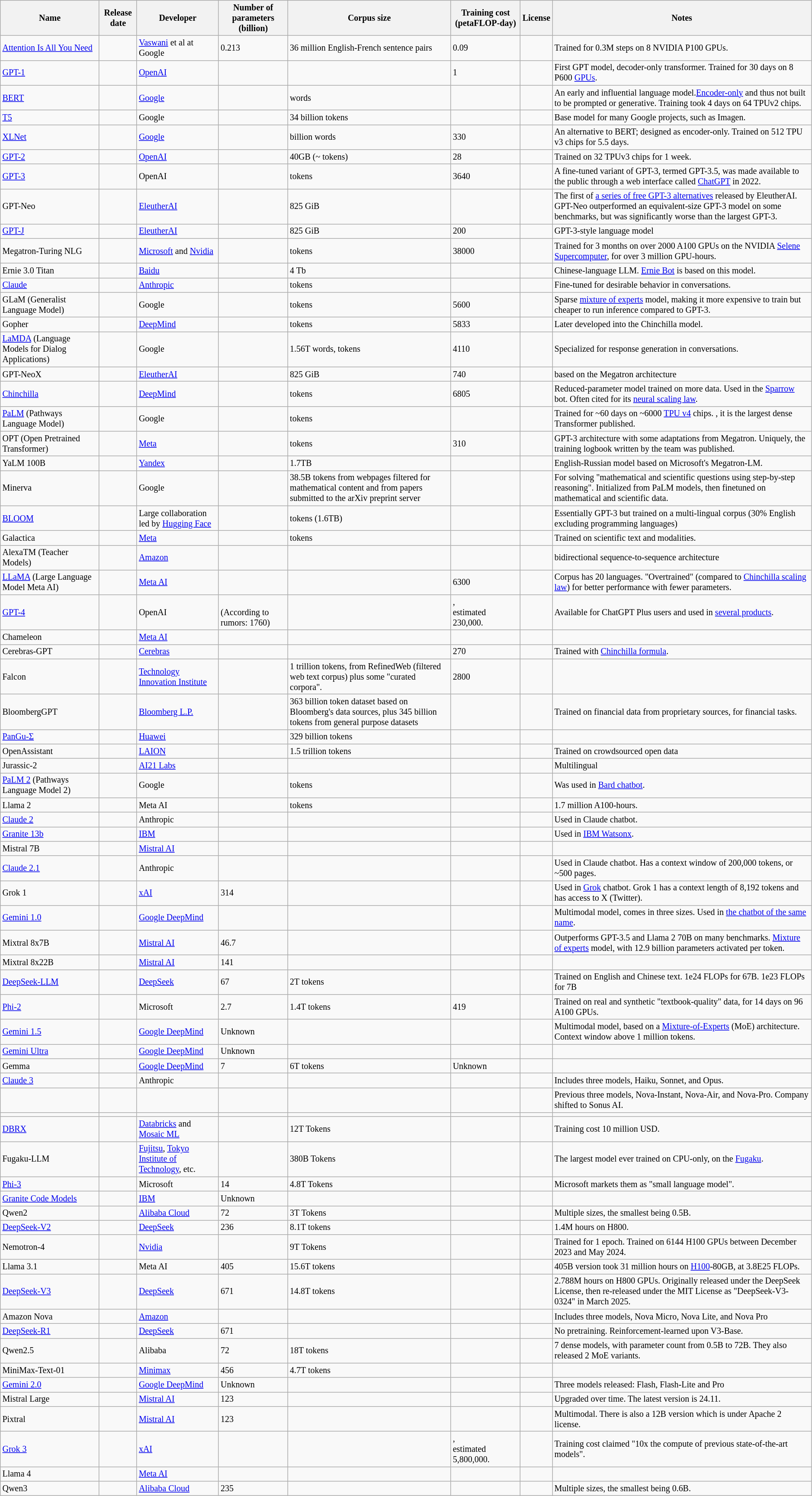<table class="wikitable sortable sort-under col2right col4right col5right col6right" style="font-size:smaller">
<tr>
<th>Name</th>
<th>Release date</th>
<th>Developer</th>
<th>Number of parameters (billion) </th>
<th>Corpus size</th>
<th>Training cost (petaFLOP-day)</th>
<th>License</th>
<th>Notes</th>
</tr>
<tr>
<td><a href='#'>Attention Is All You Need</a></td>
<td></td>
<td><a href='#'>Vaswani</a> et al at Google</td>
<td>0.213</td>
<td>36 million English-French sentence pairs</td>
<td>0.09</td>
<td></td>
<td>Trained for 0.3M steps on 8 NVIDIA P100 GPUs.</td>
</tr>
<tr>
<td><a href='#'>GPT-1</a></td>
<td></td>
<td><a href='#'>OpenAI</a></td>
<td></td>
<td></td>
<td>1</td>
<td></td>
<td>First GPT model, decoder-only transformer. Trained for 30 days on 8 P600 <a href='#'>GPUs</a>.</td>
</tr>
<tr>
<td><a href='#'>BERT</a></td>
<td></td>
<td><a href='#'>Google</a></td>
<td></td>
<td> words</td>
<td></td>
<td></td>
<td>An early and influential language model.<a href='#'>Encoder-only</a> and thus not built to be prompted or generative. Training took 4 days on 64 TPUv2 chips.</td>
</tr>
<tr>
<td><a href='#'>T5</a></td>
<td></td>
<td>Google</td>
<td></td>
<td>34 billion tokens</td>
<td></td>
<td></td>
<td>Base model for many Google projects, such as Imagen.</td>
</tr>
<tr>
<td><a href='#'>XLNet</a></td>
<td></td>
<td><a href='#'>Google</a></td>
<td></td>
<td> billion words</td>
<td>330</td>
<td></td>
<td>An alternative to BERT; designed as encoder-only. Trained on 512 TPU v3 chips for 5.5 days.</td>
</tr>
<tr>
<td><a href='#'>GPT-2</a></td>
<td></td>
<td><a href='#'>OpenAI</a></td>
<td></td>
<td>40GB (~ tokens)</td>
<td>28</td>
<td></td>
<td>Trained on 32 TPUv3 chips for 1 week.</td>
</tr>
<tr>
<td><a href='#'>GPT-3</a></td>
<td></td>
<td>OpenAI</td>
<td></td>
<td> tokens</td>
<td>3640</td>
<td></td>
<td>A fine-tuned variant of GPT-3, termed GPT-3.5, was made available to the public through a web interface called <a href='#'>ChatGPT</a> in 2022.</td>
</tr>
<tr>
<td>GPT-Neo</td>
<td></td>
<td><a href='#'>EleutherAI</a></td>
<td></td>
<td>825 GiB</td>
<td></td>
<td></td>
<td>The first of <a href='#'>a series of free GPT-3 alternatives</a> released by EleutherAI. GPT-Neo outperformed an equivalent-size GPT-3 model on some benchmarks, but was significantly worse than the largest GPT-3.</td>
</tr>
<tr>
<td><a href='#'>GPT-J</a></td>
<td></td>
<td><a href='#'>EleutherAI</a></td>
<td></td>
<td>825 GiB</td>
<td>200</td>
<td></td>
<td>GPT-3-style language model</td>
</tr>
<tr>
<td>Megatron-Turing NLG</td>
<td> </td>
<td><a href='#'>Microsoft</a> and <a href='#'>Nvidia</a></td>
<td></td>
<td> tokens</td>
<td>38000</td>
<td></td>
<td>Trained for 3 months on over 2000 A100 GPUs on the NVIDIA <a href='#'>Selene Supercomputer</a>, for over 3 million GPU-hours.</td>
</tr>
<tr>
<td>Ernie 3.0 Titan</td>
<td></td>
<td><a href='#'>Baidu</a></td>
<td></td>
<td>4 Tb</td>
<td></td>
<td></td>
<td>Chinese-language LLM. <a href='#'>Ernie Bot</a> is based on this model.</td>
</tr>
<tr>
<td><a href='#'>Claude</a></td>
<td></td>
<td><a href='#'>Anthropic</a></td>
<td></td>
<td> tokens</td>
<td></td>
<td></td>
<td>Fine-tuned for desirable behavior in conversations.</td>
</tr>
<tr>
<td>GLaM (Generalist Language Model)</td>
<td></td>
<td>Google</td>
<td></td>
<td> tokens</td>
<td>5600</td>
<td></td>
<td>Sparse <a href='#'>mixture of experts</a> model, making it more expensive to train but cheaper to run inference compared to GPT-3.</td>
</tr>
<tr>
<td>Gopher</td>
<td></td>
<td><a href='#'>DeepMind</a></td>
<td></td>
<td> tokens</td>
<td>5833</td>
<td></td>
<td>Later developed into the Chinchilla model.</td>
</tr>
<tr>
<td><a href='#'>LaMDA</a> (Language Models for Dialog Applications)</td>
<td></td>
<td>Google</td>
<td></td>
<td>1.56T words,  tokens</td>
<td>4110</td>
<td></td>
<td>Specialized for response generation in conversations.</td>
</tr>
<tr>
<td>GPT-NeoX</td>
<td></td>
<td><a href='#'>EleutherAI</a></td>
<td></td>
<td>825 GiB</td>
<td>740</td>
<td></td>
<td>based on the Megatron architecture</td>
</tr>
<tr>
<td><a href='#'>Chinchilla</a></td>
<td></td>
<td><a href='#'>DeepMind</a></td>
<td></td>
<td> tokens</td>
<td>6805</td>
<td></td>
<td>Reduced-parameter model trained on more data. Used in the <a href='#'>Sparrow</a> bot. Often cited for its <a href='#'>neural scaling law</a>.</td>
</tr>
<tr>
<td><a href='#'>PaLM</a> (Pathways Language Model)</td>
<td></td>
<td>Google</td>
<td></td>
<td> tokens</td>
<td></td>
<td></td>
<td>Trained for ~60 days on ~6000 <a href='#'>TPU v4</a> chips. , it is the largest dense Transformer published.</td>
</tr>
<tr>
<td>OPT (Open Pretrained Transformer)</td>
<td></td>
<td><a href='#'>Meta</a></td>
<td></td>
<td> tokens</td>
<td>310</td>
<td></td>
<td>GPT-3 architecture with some adaptations from Megatron. Uniquely, the training logbook written by the team was published.</td>
</tr>
<tr>
<td>YaLM 100B</td>
<td></td>
<td><a href='#'>Yandex</a></td>
<td></td>
<td>1.7TB</td>
<td></td>
<td></td>
<td>English-Russian model based on Microsoft's Megatron-LM.</td>
</tr>
<tr>
<td>Minerva</td>
<td></td>
<td>Google</td>
<td></td>
<td>38.5B tokens from webpages filtered for mathematical content and from papers submitted to the arXiv preprint server</td>
<td></td>
<td></td>
<td>For solving "mathematical and scientific questions using step-by-step reasoning". Initialized from PaLM models, then finetuned on mathematical and scientific data.</td>
</tr>
<tr>
<td><a href='#'>BLOOM</a></td>
<td></td>
<td>Large collaboration led by <a href='#'>Hugging Face</a></td>
<td></td>
<td> tokens (1.6TB)</td>
<td></td>
<td></td>
<td>Essentially GPT-3 but trained on a multi-lingual corpus (30% English excluding programming languages)</td>
</tr>
<tr>
<td>Galactica</td>
<td></td>
<td><a href='#'>Meta</a></td>
<td></td>
<td> tokens</td>
<td></td>
<td></td>
<td>Trained on scientific text and modalities.</td>
</tr>
<tr>
<td>AlexaTM (Teacher Models)</td>
<td></td>
<td><a href='#'>Amazon</a></td>
<td></td>
<td></td>
<td></td>
<td></td>
<td>bidirectional sequence-to-sequence architecture</td>
</tr>
<tr>
<td><a href='#'>LLaMA</a> (Large Language Model Meta AI)</td>
<td></td>
<td><a href='#'>Meta AI</a></td>
<td></td>
<td></td>
<td>6300</td>
<td></td>
<td>Corpus has 20 languages. "Overtrained" (compared to <a href='#'>Chinchilla scaling law</a>) for better performance with fewer parameters.</td>
</tr>
<tr>
<td><a href='#'>GPT-4</a></td>
<td></td>
<td>OpenAI</td>
<td><br>(According to rumors: 1760)</td>
<td></td>
<td>,<br>estimated 230,000.</td>
<td></td>
<td>Available for ChatGPT Plus users and used in <a href='#'>several products</a>.</td>
</tr>
<tr>
<td>Chameleon</td>
<td></td>
<td><a href='#'>Meta AI</a></td>
<td></td>
<td></td>
<td></td>
<td></td>
</tr>
<tr>
<td>Cerebras-GPT</td>
<td></td>
<td><a href='#'>Cerebras</a></td>
<td></td>
<td></td>
<td>270</td>
<td></td>
<td>Trained with <a href='#'>Chinchilla formula</a>.</td>
</tr>
<tr>
<td>Falcon</td>
<td></td>
<td><a href='#'>Technology Innovation Institute</a></td>
<td></td>
<td>1 trillion tokens, from RefinedWeb (filtered web text corpus) plus some "curated corpora".</td>
<td>2800</td>
<td></td>
<td></td>
</tr>
<tr>
<td>BloombergGPT</td>
<td></td>
<td><a href='#'>Bloomberg L.P.</a></td>
<td></td>
<td>363 billion token dataset based on Bloomberg's data sources, plus 345 billion tokens from general purpose datasets</td>
<td></td>
<td></td>
<td>Trained on financial data from proprietary sources, for financial tasks.</td>
</tr>
<tr>
<td><a href='#'>PanGu-Σ</a></td>
<td></td>
<td><a href='#'>Huawei</a></td>
<td></td>
<td>329 billion tokens</td>
<td></td>
<td></td>
<td></td>
</tr>
<tr>
<td>OpenAssistant</td>
<td></td>
<td><a href='#'>LAION</a></td>
<td></td>
<td>1.5 trillion tokens</td>
<td></td>
<td></td>
<td>Trained on crowdsourced open data</td>
</tr>
<tr>
<td>Jurassic-2</td>
<td></td>
<td><a href='#'>AI21 Labs</a></td>
<td></td>
<td></td>
<td></td>
<td></td>
<td>Multilingual</td>
</tr>
<tr>
<td><a href='#'>PaLM 2</a> (Pathways Language Model 2)</td>
<td></td>
<td>Google</td>
<td></td>
<td> tokens</td>
<td></td>
<td></td>
<td>Was used in <a href='#'>Bard chatbot</a>.</td>
</tr>
<tr>
<td>Llama 2</td>
<td></td>
<td>Meta AI</td>
<td></td>
<td> tokens</td>
<td></td>
<td></td>
<td>1.7 million A100-hours.</td>
</tr>
<tr>
<td><a href='#'>Claude 2</a></td>
<td></td>
<td>Anthropic</td>
<td></td>
<td></td>
<td></td>
<td></td>
<td>Used in Claude chatbot.</td>
</tr>
<tr>
<td><a href='#'>Granite 13b</a></td>
<td></td>
<td><a href='#'>IBM</a></td>
<td></td>
<td></td>
<td></td>
<td></td>
<td>Used in <a href='#'>IBM Watsonx</a>.</td>
</tr>
<tr>
<td>Mistral 7B</td>
<td></td>
<td><a href='#'>Mistral AI</a></td>
<td></td>
<td></td>
<td></td>
<td></td>
<td></td>
</tr>
<tr>
<td><a href='#'>Claude 2.1</a></td>
<td></td>
<td>Anthropic</td>
<td></td>
<td></td>
<td></td>
<td></td>
<td>Used in Claude chatbot. Has a context window of 200,000 tokens, or ~500 pages.</td>
</tr>
<tr>
<td>Grok 1</td>
<td></td>
<td><a href='#'>xAI</a></td>
<td>314</td>
<td></td>
<td></td>
<td></td>
<td>Used in <a href='#'>Grok</a> chatbot. Grok 1 has a context length of 8,192 tokens and has access to X (Twitter).</td>
</tr>
<tr>
<td><a href='#'>Gemini 1.0</a></td>
<td></td>
<td><a href='#'>Google DeepMind</a></td>
<td></td>
<td></td>
<td></td>
<td></td>
<td>Multimodal model, comes in three sizes. Used in <a href='#'>the chatbot of the same name</a>.</td>
</tr>
<tr>
<td>Mixtral 8x7B</td>
<td></td>
<td><a href='#'>Mistral AI</a></td>
<td>46.7</td>
<td></td>
<td></td>
<td></td>
<td>Outperforms GPT-3.5 and Llama 2 70B on many benchmarks. <a href='#'>Mixture of experts</a> model, with 12.9 billion parameters activated per token.</td>
</tr>
<tr>
<td>Mixtral 8x22B</td>
<td></td>
<td><a href='#'>Mistral AI</a></td>
<td>141</td>
<td></td>
<td></td>
<td></td>
<td></td>
</tr>
<tr>
<td><a href='#'>DeepSeek-LLM</a></td>
<td></td>
<td><a href='#'>DeepSeek</a></td>
<td>67</td>
<td>2T tokens</td>
<td></td>
<td></td>
<td>Trained on English and Chinese text. 1e24 FLOPs for 67B. 1e23 FLOPs for 7B</td>
</tr>
<tr>
<td><a href='#'>Phi-2</a></td>
<td></td>
<td>Microsoft</td>
<td>2.7</td>
<td>1.4T tokens</td>
<td>419</td>
<td></td>
<td>Trained on real and synthetic "textbook-quality" data, for 14 days on 96 A100 GPUs.</td>
</tr>
<tr>
<td><a href='#'>Gemini 1.5</a></td>
<td></td>
<td><a href='#'>Google DeepMind</a></td>
<td>Unknown</td>
<td></td>
<td></td>
<td></td>
<td>Multimodal model, based on a <a href='#'>Mixture-of-Experts</a> (MoE) architecture. Context window above 1 million tokens.</td>
</tr>
<tr>
<td><a href='#'>Gemini Ultra</a></td>
<td></td>
<td><a href='#'>Google DeepMind</a></td>
<td>Unknown</td>
<td></td>
<td></td>
<td></td>
<td></td>
</tr>
<tr>
<td>Gemma</td>
<td></td>
<td><a href='#'>Google DeepMind</a></td>
<td>7</td>
<td>6T tokens</td>
<td>Unknown</td>
<td></td>
<td></td>
</tr>
<tr>
<td><a href='#'>Claude 3</a></td>
<td></td>
<td>Anthropic</td>
<td></td>
<td></td>
<td></td>
<td></td>
<td>Includes three models, Haiku, Sonnet, and Opus.</td>
</tr>
<tr>
<td></td>
<td></td>
<td></td>
<td></td>
<td></td>
<td></td>
<td></td>
<td>Previous three models, Nova-Instant, Nova-Air, and Nova-Pro. Company shifted to Sonus AI.</td>
</tr>
<tr>
<td></td>
<td></td>
<td></td>
<td></td>
<td></td>
<td></td>
<td></td>
<td></td>
</tr>
<tr>
<td><a href='#'>DBRX</a></td>
<td></td>
<td><a href='#'>Databricks</a> and <a href='#'>Mosaic ML</a></td>
<td></td>
<td>12T Tokens</td>
<td></td>
<td></td>
<td>Training cost 10 million USD.</td>
</tr>
<tr>
<td>Fugaku-LLM</td>
<td></td>
<td><a href='#'>Fujitsu</a>, <a href='#'>Tokyo Institute of Technology</a>, etc.</td>
<td></td>
<td>380B Tokens</td>
<td></td>
<td></td>
<td>The largest model ever trained on CPU-only, on the <a href='#'>Fugaku</a>.</td>
</tr>
<tr>
<td><a href='#'>Phi-3</a></td>
<td></td>
<td>Microsoft</td>
<td>14</td>
<td>4.8T Tokens</td>
<td></td>
<td></td>
<td>Microsoft markets them as "small language model".</td>
</tr>
<tr>
<td><a href='#'>Granite Code Models</a></td>
<td></td>
<td><a href='#'>IBM</a></td>
<td>Unknown</td>
<td></td>
<td></td>
<td></td>
<td></td>
</tr>
<tr>
<td>Qwen2</td>
<td></td>
<td><a href='#'>Alibaba Cloud</a></td>
<td>72</td>
<td>3T Tokens</td>
<td></td>
<td></td>
<td>Multiple sizes, the smallest being 0.5B.</td>
</tr>
<tr>
<td><a href='#'>DeepSeek-V2</a></td>
<td></td>
<td><a href='#'>DeepSeek</a></td>
<td>236</td>
<td>8.1T tokens</td>
<td></td>
<td></td>
<td>1.4M hours on H800.</td>
</tr>
<tr>
<td>Nemotron-4</td>
<td></td>
<td><a href='#'>Nvidia</a></td>
<td></td>
<td>9T Tokens</td>
<td></td>
<td></td>
<td>Trained for 1 epoch. Trained on 6144 H100 GPUs between December 2023 and May 2024.</td>
</tr>
<tr>
<td>Llama 3.1</td>
<td></td>
<td>Meta AI</td>
<td>405</td>
<td>15.6T tokens</td>
<td></td>
<td></td>
<td>405B version took 31 million hours on <a href='#'>H100</a>-80GB, at 3.8E25 FLOPs.</td>
</tr>
<tr>
<td><a href='#'>DeepSeek-V3</a></td>
<td></td>
<td><a href='#'>DeepSeek</a></td>
<td>671</td>
<td>14.8T tokens</td>
<td></td>
<td></td>
<td>2.788M hours on H800 GPUs. Originally released under the DeepSeek License, then re-released under the MIT License as "DeepSeek-V3-0324" in March 2025.</td>
</tr>
<tr>
<td>Amazon Nova</td>
<td></td>
<td><a href='#'>Amazon</a></td>
<td></td>
<td></td>
<td></td>
<td></td>
<td>Includes three models, Nova Micro, Nova Lite, and Nova Pro</td>
</tr>
<tr>
<td><a href='#'>DeepSeek-R1</a></td>
<td></td>
<td><a href='#'>DeepSeek</a></td>
<td>671</td>
<td></td>
<td></td>
<td></td>
<td>No pretraining. Reinforcement-learned upon V3-Base.</td>
</tr>
<tr>
<td>Qwen2.5</td>
<td></td>
<td>Alibaba</td>
<td>72</td>
<td>18T tokens</td>
<td></td>
<td></td>
<td>7 dense models, with parameter count from 0.5B to 72B. They also released 2 MoE variants.</td>
</tr>
<tr>
<td>MiniMax-Text-01</td>
<td></td>
<td><a href='#'>Minimax</a></td>
<td>456</td>
<td>4.7T tokens</td>
<td></td>
<td></td>
<td></td>
</tr>
<tr>
<td><a href='#'>Gemini 2.0</a></td>
<td></td>
<td><a href='#'>Google DeepMind</a></td>
<td>Unknown</td>
<td></td>
<td></td>
<td></td>
<td>Three models released: Flash, Flash-Lite and Pro</td>
</tr>
<tr>
<td>Mistral Large</td>
<td></td>
<td><a href='#'>Mistral AI</a></td>
<td>123</td>
<td></td>
<td></td>
<td></td>
<td>Upgraded over time. The latest version is 24.11.</td>
</tr>
<tr>
<td>Pixtral</td>
<td></td>
<td><a href='#'>Mistral AI</a></td>
<td>123</td>
<td></td>
<td></td>
<td></td>
<td>Multimodal. There is also a 12B version which is under Apache 2 license.</td>
</tr>
<tr>
<td><a href='#'>Grok 3</a></td>
<td></td>
<td><a href='#'>xAI</a></td>
<td></td>
<td></td>
<td>,<br>estimated 5,800,000.</td>
<td></td>
<td>Training cost claimed "10x the compute of previous state-of-the-art models".</td>
</tr>
<tr>
<td>Llama 4</td>
<td></td>
<td><a href='#'>Meta AI</a></td>
<td></td>
<td></td>
<td></td>
<td></td>
<td></td>
</tr>
<tr>
<td>Qwen3</td>
<td></td>
<td><a href='#'>Alibaba Cloud</a></td>
<td>235</td>
<td></td>
<td></td>
<td></td>
<td>Multiple sizes, the smallest being 0.6B.</td>
</tr>
</table>
